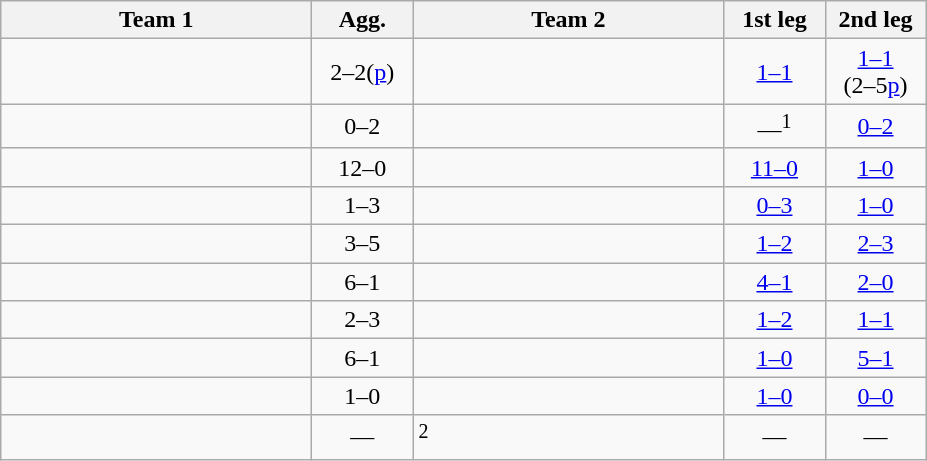<table class="wikitable" style="text-align:center">
<tr>
<th width=200>Team 1</th>
<th width=60>Agg.</th>
<th width=200>Team 2</th>
<th width=60>1st leg</th>
<th width=60>2nd leg</th>
</tr>
<tr>
<td align=right></td>
<td>2–2(<a href='#'>p</a>)</td>
<td align=left><strong></strong></td>
<td><a href='#'>1–1</a></td>
<td><a href='#'>1–1</a><br>(2–5<a href='#'>p</a>)</td>
</tr>
<tr>
<td align=right></td>
<td align=center>0–2</td>
<td align=left><strong></strong></td>
<td>—<sup>1</sup></td>
<td><a href='#'>0–2</a></td>
</tr>
<tr>
<td align=right><strong></strong></td>
<td>12–0</td>
<td align=left></td>
<td><a href='#'>11–0</a></td>
<td><a href='#'>1–0</a></td>
</tr>
<tr>
<td align=right></td>
<td>1–3</td>
<td align=left><strong></strong></td>
<td><a href='#'>0–3</a></td>
<td><a href='#'>1–0</a></td>
</tr>
<tr>
<td align=right></td>
<td>3–5</td>
<td align=left><strong></strong></td>
<td><a href='#'>1–2</a></td>
<td><a href='#'>2–3</a></td>
</tr>
<tr>
<td align=right><strong></strong></td>
<td>6–1</td>
<td align=left></td>
<td><a href='#'>4–1</a></td>
<td><a href='#'>2–0</a></td>
</tr>
<tr>
<td align=right></td>
<td>2–3</td>
<td align=left><strong></strong></td>
<td><a href='#'>1–2</a></td>
<td><a href='#'>1–1</a></td>
</tr>
<tr>
<td align=right><strong></strong></td>
<td>6–1</td>
<td align=left></td>
<td><a href='#'>1–0</a></td>
<td><a href='#'>5–1</a></td>
</tr>
<tr>
<td align=right><strong></strong></td>
<td>1–0</td>
<td align=left></td>
<td><a href='#'>1–0</a></td>
<td><a href='#'>0–0</a></td>
</tr>
<tr>
<td align=right><strong></strong></td>
<td>—</td>
<td align=left><sup>2</sup></td>
<td>—</td>
<td>—</td>
</tr>
</table>
